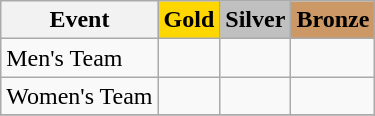<table class="wikitable">
<tr>
<th>Event</th>
<th style="background: gold">Gold</th>
<th style="background: silver">Silver</th>
<th style="background: #cc9966">Bronze</th>
</tr>
<tr>
<td>Men's Team</td>
<td></td>
<td></td>
<td></td>
</tr>
<tr>
<td>Women's Team</td>
<td></td>
<td></td>
<td></td>
</tr>
<tr>
</tr>
</table>
